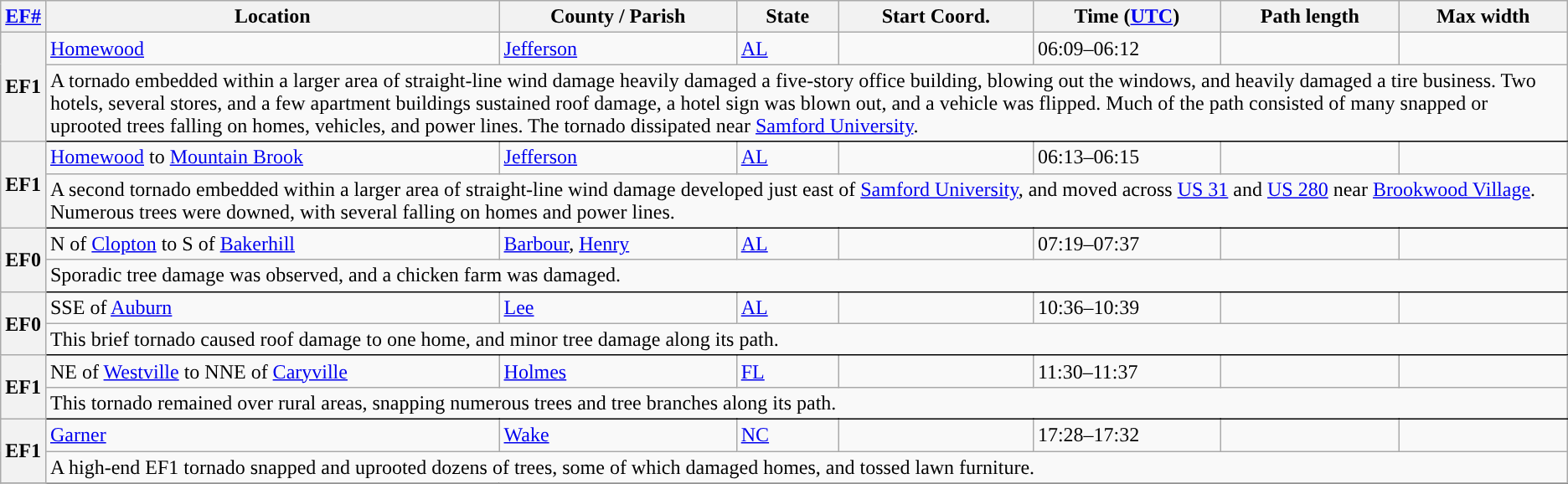<table class="wikitable sortable">
<tr>
<th scope="col" width="2%" align="center"><a href='#'>EF#</a></th>
<th scope="col" align="center" class="unsortable">Location</th>
<th scope="col" align="center" class="unsortable">County / Parish</th>
<th scope="col" align="center">State</th>
<th scope="col" align="center">Start Coord.</th>
<th scope="col" align="center">Time (<a href='#'>UTC</a>)</th>
<th scope="col" align="center">Path length</th>
<th scope="col" align="center">Max width</th>
</tr>
<tr>
<th scope="row" rowspan="2" style="background-color:#">EF1</th>
<td><a href='#'>Homewood</a></td>
<td><a href='#'>Jefferson</a></td>
<td><a href='#'>AL</a></td>
<td></td>
<td>06:09–06:12</td>
<td></td>
<td></td>
</tr>
<tr class="expand-child">
<td colspan="8" style=" border-bottom: 1px solid black;">A tornado embedded within a larger area of straight-line wind damage heavily damaged a five-story office building, blowing out the windows, and heavily damaged a tire business. Two hotels, several stores, and a few apartment buildings sustained roof damage, a hotel sign was blown out, and a vehicle was flipped. Much of the path consisted of many snapped or uprooted trees falling on homes, vehicles, and power lines. The tornado dissipated near <a href='#'>Samford University</a>.</td>
</tr>
<tr>
<th scope="row" rowspan="2" style="background-color:#">EF1</th>
<td><a href='#'>Homewood</a> to <a href='#'>Mountain Brook</a></td>
<td><a href='#'>Jefferson</a></td>
<td><a href='#'>AL</a></td>
<td></td>
<td>06:13–06:15</td>
<td></td>
<td></td>
</tr>
<tr class="expand-child">
<td colspan="8" style=" border-bottom: 1px solid black;">A second tornado embedded within a larger area of straight-line wind damage developed just east of <a href='#'>Samford University</a>, and moved across <a href='#'>US 31</a> and <a href='#'>US 280</a> near <a href='#'>Brookwood Village</a>. Numerous trees were downed, with several falling on homes and power lines.</td>
</tr>
<tr>
<th scope="row" rowspan="2" style="background-color:#">EF0</th>
<td>N of <a href='#'>Clopton</a> to S of <a href='#'>Bakerhill</a></td>
<td><a href='#'>Barbour</a>, <a href='#'>Henry</a></td>
<td><a href='#'>AL</a></td>
<td></td>
<td>07:19–07:37</td>
<td></td>
<td></td>
</tr>
<tr class="expand-child">
<td colspan="8" style=" border-bottom: 1px solid black;">Sporadic tree damage was observed, and a chicken farm was damaged.</td>
</tr>
<tr>
<th scope="row" rowspan="2" style="background-color:#">EF0</th>
<td>SSE of <a href='#'>Auburn</a></td>
<td><a href='#'>Lee</a></td>
<td><a href='#'>AL</a></td>
<td></td>
<td>10:36–10:39</td>
<td></td>
<td></td>
</tr>
<tr class="expand-child">
<td colspan="8" style=" border-bottom: 1px solid black;">This brief tornado caused roof damage to one home, and minor tree damage along its path.</td>
</tr>
<tr>
<th scope="row" rowspan="2" style="background-color:#">EF1</th>
<td>NE of <a href='#'>Westville</a> to NNE of <a href='#'>Caryville</a></td>
<td><a href='#'>Holmes</a></td>
<td><a href='#'>FL</a></td>
<td></td>
<td>11:30–11:37</td>
<td></td>
<td></td>
</tr>
<tr class="expand-child">
<td colspan="8" style=" border-bottom: 1px solid black;">This tornado remained over rural areas, snapping numerous trees and tree branches along its path.</td>
</tr>
<tr>
<th scope="row" rowspan="2" style="background-color:#">EF1</th>
<td><a href='#'>Garner</a></td>
<td><a href='#'>Wake</a></td>
<td><a href='#'>NC</a></td>
<td></td>
<td>17:28–17:32</td>
<td></td>
<td></td>
</tr>
<tr class="expand-child">
<td colspan="8" style=" border-bottom: 1px solid black;">A high-end EF1 tornado snapped and uprooted dozens of trees, some of which damaged homes, and tossed lawn furniture.</td>
</tr>
<tr>
</tr>
</table>
